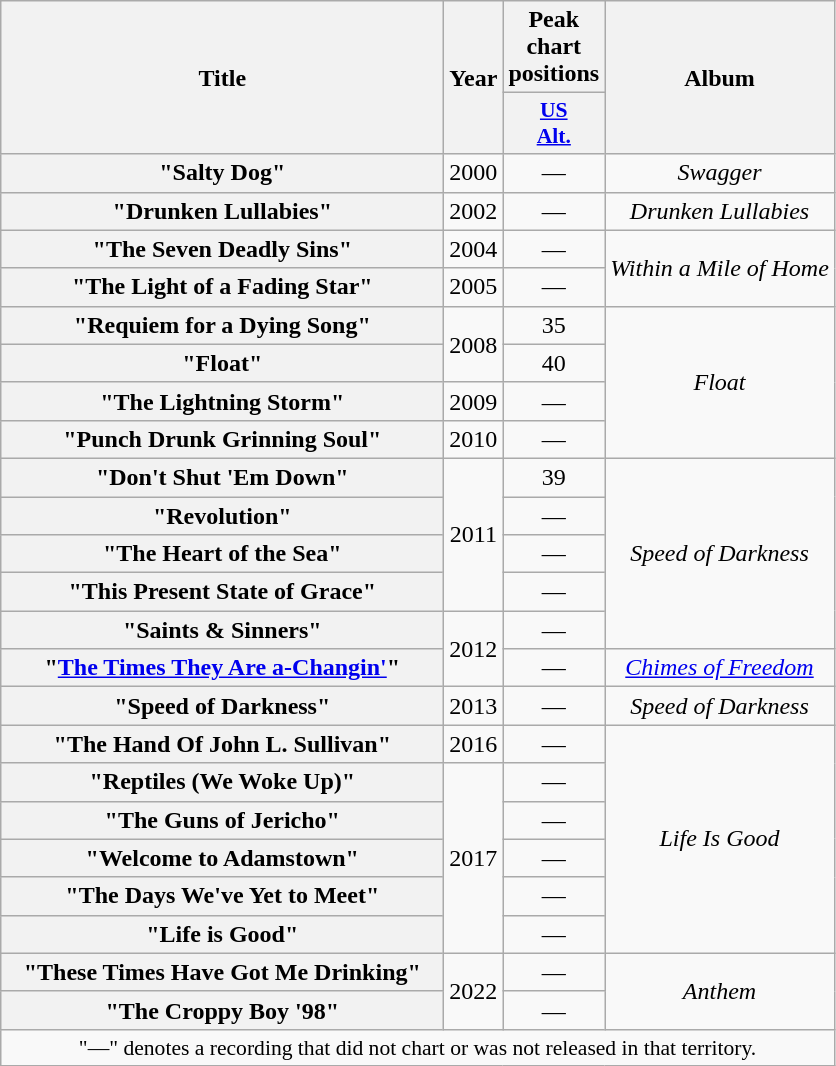<table class="wikitable plainrowheaders" style="text-align:center;">
<tr>
<th scope="col" rowspan="2" style="width:18em;">Title</th>
<th scope="col" rowspan="2">Year</th>
<th scope="col" colspan="1">Peak chart positions</th>
<th scope="col" rowspan="2">Album</th>
</tr>
<tr>
<th scope="col" style="width:3em;font-size:90%;"><a href='#'>US<br>Alt.</a><br></th>
</tr>
<tr>
<th scope="row">"Salty Dog"</th>
<td>2000</td>
<td>—</td>
<td><em>Swagger</em></td>
</tr>
<tr>
<th scope="row">"Drunken Lullabies"</th>
<td>2002</td>
<td>—</td>
<td><em>Drunken Lullabies</em></td>
</tr>
<tr>
<th scope="row">"The Seven Deadly Sins"</th>
<td>2004</td>
<td>—</td>
<td rowspan="2"><em>Within a Mile of Home</em></td>
</tr>
<tr>
<th scope="row">"The Light of a Fading Star"</th>
<td>2005</td>
<td>—</td>
</tr>
<tr>
<th scope="row">"Requiem for a Dying Song"</th>
<td rowspan="2">2008</td>
<td>35</td>
<td rowspan="4"><em>Float</em></td>
</tr>
<tr>
<th scope="row">"Float"</th>
<td>40</td>
</tr>
<tr>
<th scope="row">"The Lightning Storm"</th>
<td>2009</td>
<td>—</td>
</tr>
<tr>
<th scope="row">"Punch Drunk Grinning Soul"</th>
<td>2010</td>
<td>—</td>
</tr>
<tr>
<th scope="row">"Don't Shut 'Em Down"</th>
<td rowspan="4">2011</td>
<td>39</td>
<td rowspan="5"><em>Speed of Darkness</em></td>
</tr>
<tr>
<th scope="row">"Revolution"</th>
<td>—</td>
</tr>
<tr>
<th scope="row">"The Heart of the Sea"</th>
<td>—</td>
</tr>
<tr>
<th scope="row">"This Present State of Grace"</th>
<td>—</td>
</tr>
<tr>
<th scope="row">"Saints & Sinners"</th>
<td rowspan="2">2012</td>
<td>—</td>
</tr>
<tr>
<th scope="row">"<a href='#'>The Times They Are a-Changin'</a>"</th>
<td>—</td>
<td><em><a href='#'>Chimes of Freedom</a></em></td>
</tr>
<tr>
<th scope="row">"Speed of Darkness"</th>
<td>2013</td>
<td>—</td>
<td><em>Speed of Darkness</em></td>
</tr>
<tr>
<th scope="row">"The Hand Of John L. Sullivan"</th>
<td>2016</td>
<td>—</td>
<td rowspan="6"><em>Life Is Good</em></td>
</tr>
<tr>
<th scope="row">"Reptiles (We Woke Up)"</th>
<td rowspan="5">2017</td>
<td>—</td>
</tr>
<tr>
<th scope="row">"The Guns of Jericho"</th>
<td>—</td>
</tr>
<tr>
<th scope="row">"Welcome to Adamstown"</th>
<td>—</td>
</tr>
<tr>
<th scope="row">"The Days We've Yet to Meet"</th>
<td>—</td>
</tr>
<tr>
<th scope="row">"Life is Good"</th>
<td>—</td>
</tr>
<tr>
<th scope="row">"These Times Have Got Me Drinking"</th>
<td rowspan="2">2022</td>
<td>—</td>
<td rowspan="2"><em>Anthem</em></td>
</tr>
<tr>
<th scope="row">"The Croppy Boy '98"</th>
<td>—</td>
</tr>
<tr>
<td colspan="5" style="font-size:90%">"—" denotes a recording that did not chart or was not released in that territory.</td>
</tr>
</table>
